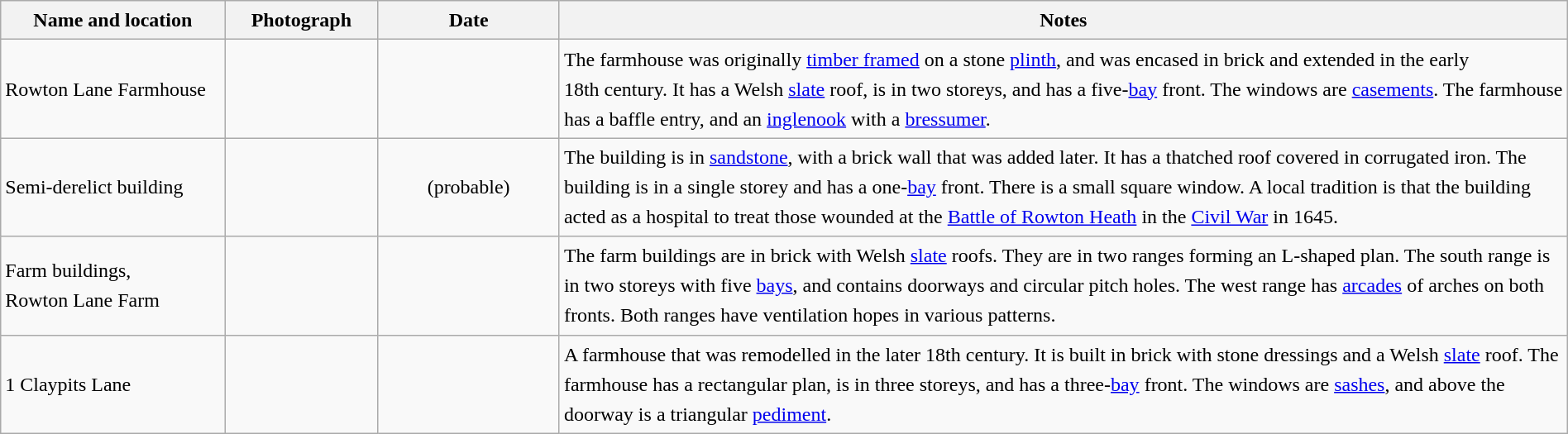<table class="wikitable sortable plainrowheaders" style="width:100%;border:0px;text-align:left;line-height:150%;">
<tr>
<th scope="col"  style="width:150px">Name and location</th>
<th scope="col"  style="width:100px" class="unsortable">Photograph</th>
<th scope="col"  style="width:120px">Date</th>
<th scope="col"  style="width:700px" class="unsortable">Notes</th>
</tr>
<tr>
<td>Rowton Lane Farmhouse<br><small></small></td>
<td></td>
<td align="center"></td>
<td>The farmhouse was originally <a href='#'>timber framed</a> on a stone <a href='#'>plinth</a>, and was encased in brick and extended in the early 18th century. It has a Welsh <a href='#'>slate</a> roof, is in two storeys, and has a five-<a href='#'>bay</a> front.  The windows are <a href='#'>casements</a>.  The farmhouse has a baffle entry, and an <a href='#'>inglenook</a> with a <a href='#'>bressumer</a>.</td>
</tr>
<tr>
<td>Semi-derelict building<br><small></small></td>
<td></td>
<td align="center"> (probable)</td>
<td>The building is in <a href='#'>sandstone</a>, with a brick wall that was added later.  It has a thatched roof covered in corrugated iron.  The building is in a single storey and has a one-<a href='#'>bay</a> front.  There is a small square window.  A local tradition is that the building acted as a hospital to treat those wounded at the <a href='#'>Battle of Rowton Heath</a> in the <a href='#'>Civil War</a> in 1645.</td>
</tr>
<tr>
<td>Farm buildings,<br>Rowton Lane Farm<br><small></small></td>
<td></td>
<td align="center"></td>
<td>The farm buildings are in brick with Welsh <a href='#'>slate</a> roofs.  They are in two ranges forming an L-shaped plan.  The south range is in two storeys with five <a href='#'>bays</a>, and contains doorways and circular pitch holes.  The west range has <a href='#'>arcades</a> of arches on both fronts.  Both ranges have ventilation hopes in various patterns.</td>
</tr>
<tr>
<td>1 Claypits Lane<br><small></small></td>
<td></td>
<td align="center"></td>
<td>A farmhouse that was remodelled in the later 18th century.  It is built in brick with stone dressings and a Welsh <a href='#'>slate</a> roof.  The farmhouse has a rectangular plan, is in three storeys, and has a three-<a href='#'>bay</a> front.  The windows are <a href='#'>sashes</a>, and above the doorway is a triangular <a href='#'>pediment</a>.</td>
</tr>
<tr>
</tr>
</table>
